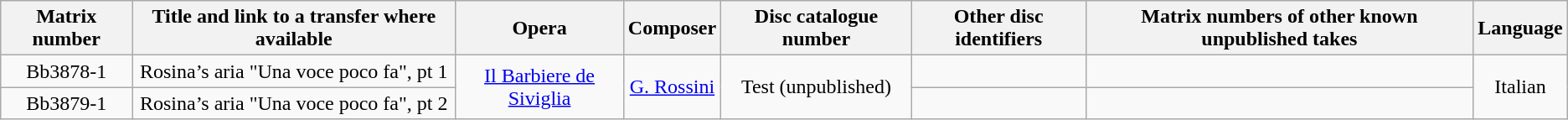<table class="wikitable plainrowheaders" style="text-align:center;">
<tr>
<th rowspan="1">Matrix number</th>
<th rowspan="1">Title and link to a transfer where available</th>
<th>Opera</th>
<th>Composer</th>
<th rowspan="1">Disc catalogue number</th>
<th rowspan="1">Other disc identifiers</th>
<th>Matrix numbers of other known unpublished takes</th>
<th>Language</th>
</tr>
<tr>
<td>Bb3878-1</td>
<td>Rosina’s aria "Una voce poco fa", pt 1</td>
<td rowspan="2"><a href='#'>Il Barbiere de Siviglia</a></td>
<td rowspan="2"><a href='#'>G. Rossini</a></td>
<td rowspan="2">Test (unpublished)</td>
<td></td>
<td></td>
<td rowspan="2">Italian</td>
</tr>
<tr>
<td>Bb3879-1</td>
<td>Rosina’s aria "Una voce poco fa", pt 2</td>
<td></td>
<td></td>
</tr>
</table>
